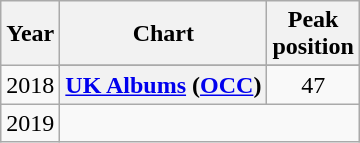<table class="wikitable plainrowheaders sortable">
<tr>
<th scope="col">Year</th>
<th scope="col">Chart</th>
<th scope="col">Peak<br>position</th>
</tr>
<tr>
<td rowspan="6">2018</td>
</tr>
<tr>
</tr>
<tr>
</tr>
<tr>
</tr>
<tr>
</tr>
<tr>
<th scope="row"><a href='#'>UK Albums</a> (<a href='#'>OCC</a>)</th>
<td align="center">47</td>
</tr>
<tr>
<td>2019<br></td>
</tr>
</table>
